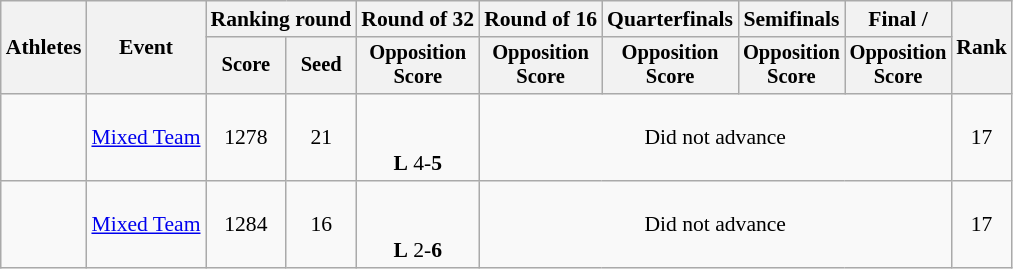<table class="wikitable" style="font-size:90%;">
<tr>
<th rowspan="2">Athletes</th>
<th rowspan="2">Event</th>
<th colspan="2">Ranking round</th>
<th>Round of 32</th>
<th>Round of 16</th>
<th>Quarterfinals</th>
<th>Semifinals</th>
<th>Final / </th>
<th rowspan=2>Rank</th>
</tr>
<tr style="font-size:95%">
<th>Score</th>
<th>Seed</th>
<th>Opposition<br>Score</th>
<th>Opposition<br>Score</th>
<th>Opposition<br>Score</th>
<th>Opposition<br>Score</th>
<th>Opposition<br>Score</th>
</tr>
<tr align=center>
<td align=left><br></td>
<td><a href='#'>Mixed Team</a></td>
<td>1278</td>
<td>21</td>
<td><small><br></small><br> <strong>L</strong> 4-<strong>5</strong></td>
<td colspan=4>Did not advance</td>
<td>17</td>
</tr>
<tr align=center>
<td align=left><br></td>
<td><a href='#'>Mixed Team</a></td>
<td>1284</td>
<td>16</td>
<td><small><br></small><br> <strong>L</strong> 2-<strong>6</strong></td>
<td colspan=4>Did not advance</td>
<td>17</td>
</tr>
</table>
